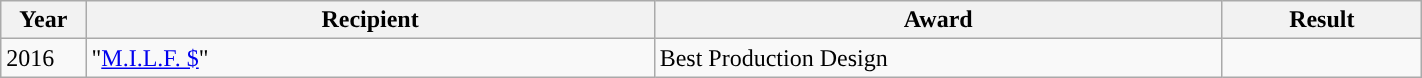<table style="width: 75%;" class="wikitable">
<tr>
<th style="width:6%;">Year</th>
<th style="width:40%;">Recipient</th>
<th style="width:40%;">Award</th>
<th style="width:14%;">Result</th>
</tr>
<tr>
<td>2016</td>
<td>"<a href='#'>M.I.L.F. $</a>"</td>
<td>Best Production Design</td>
<td></td>
</tr>
</table>
